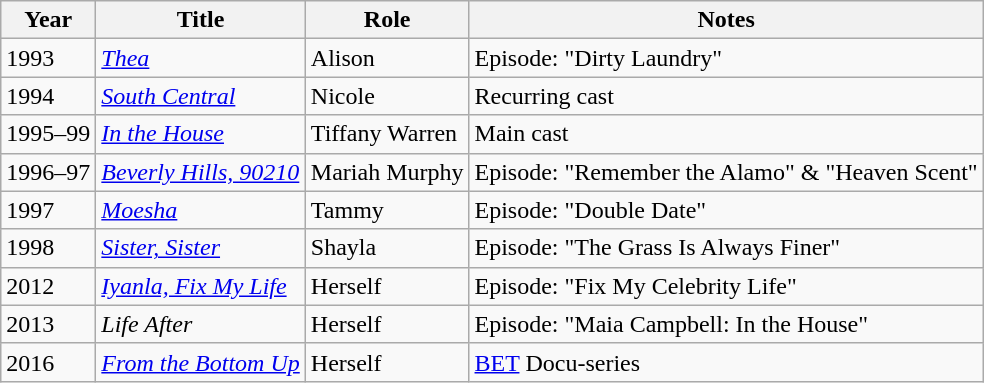<table class="wikitable sortable">
<tr>
<th>Year</th>
<th>Title</th>
<th>Role</th>
<th class="unsortable">Notes</th>
</tr>
<tr>
<td>1993</td>
<td><em><a href='#'>Thea</a></em></td>
<td>Alison</td>
<td>Episode: "Dirty Laundry"</td>
</tr>
<tr>
<td>1994</td>
<td><em><a href='#'>South Central</a></em></td>
<td>Nicole</td>
<td>Recurring cast</td>
</tr>
<tr>
<td>1995–99</td>
<td><em><a href='#'>In the House</a></em></td>
<td>Tiffany Warren</td>
<td>Main cast</td>
</tr>
<tr>
<td>1996–97</td>
<td><em><a href='#'>Beverly Hills, 90210</a></em></td>
<td>Mariah Murphy</td>
<td>Episode: "Remember the Alamo" & "Heaven Scent"</td>
</tr>
<tr>
<td>1997</td>
<td><em><a href='#'>Moesha</a></em></td>
<td>Tammy</td>
<td>Episode: "Double Date"</td>
</tr>
<tr>
<td>1998</td>
<td><em><a href='#'>Sister, Sister</a></em></td>
<td>Shayla</td>
<td>Episode: "The Grass Is Always Finer"</td>
</tr>
<tr>
<td>2012</td>
<td><em><a href='#'>Iyanla, Fix My Life</a></em></td>
<td>Herself</td>
<td>Episode: "Fix My Celebrity Life"</td>
</tr>
<tr>
<td>2013</td>
<td><em>Life After</em></td>
<td>Herself</td>
<td>Episode: "Maia Campbell: In the House"</td>
</tr>
<tr>
<td>2016</td>
<td><em><a href='#'>From the Bottom Up</a></em></td>
<td>Herself</td>
<td><a href='#'>BET</a> Docu-series</td>
</tr>
</table>
